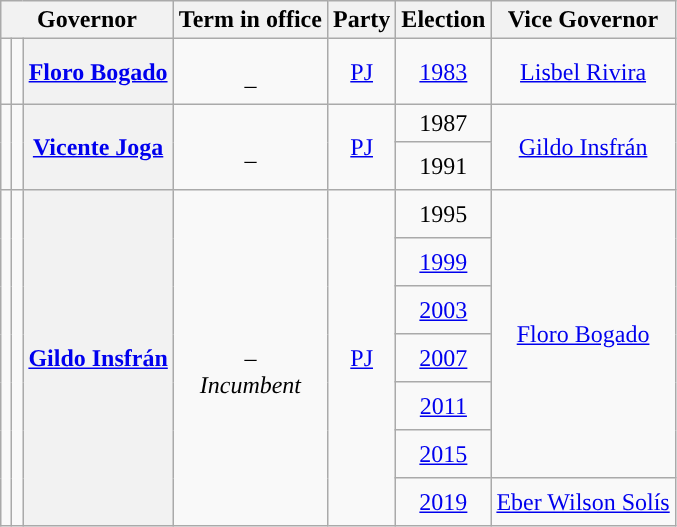<table class="wikitable sortable" style="text-align: center;">
<tr>
<th scope="col" colspan="3">Governor</th>
<th scope="col">Term in office</th>
<th scope="col">Party</th>
<th scope="col">Election</th>
<th scope="col">Vice Governor</th>
</tr>
<tr style="height:2em;">
<td data-sort-value="Bogado, Floro Eleuterio"></td>
<td style="background:"></td>
<th scope="row"><a href='#'>Floro Bogado</a></th>
<td><br>–<br></td>
<td><a href='#'>PJ</a></td>
<td><a href='#'>1983</a></td>
<td data-sort-value="Rivira, Lisbel"><a href='#'>Lisbel Rivira</a></td>
</tr>
<tr>
<td rowspan="2" data-sort-value="Joga, Vicente Bienvenido"></td>
<td rowspan="2" style="background:"></td>
<th rowspan="2" scope="row"><a href='#'>Vicente Joga</a></th>
<td rowspan="2"><br>–<br></td>
<td rowspan="2"><a href='#'>PJ</a></td>
<td>1987</td>
<td rowspan="2"><a href='#'>Gildo Insfrán</a></td>
</tr>
<tr style="height:2em;">
<td>1991</td>
</tr>
<tr style="height:2em;">
<td rowspan="7" data-sort-value="Insfrán, Gildo"></td>
<td rowspan="7" style="background:"></td>
<th rowspan="7" scope="row"><a href='#'>Gildo Insfrán</a></th>
<td rowspan="7"><br>–<br><em>Incumbent</em></td>
<td rowspan="7"><a href='#'>PJ</a></td>
<td>1995</td>
<td rowspan="6" data-sort-value="Bogado, Floro Eleuterio"><a href='#'>Floro Bogado</a></td>
</tr>
<tr style="height:2em;">
<td><a href='#'>1999</a></td>
</tr>
<tr style="height:2em;">
<td><a href='#'>2003</a></td>
</tr>
<tr style="height:2em;">
<td><a href='#'>2007</a></td>
</tr>
<tr style="height:2em;">
<td><a href='#'>2011</a></td>
</tr>
<tr style="height:2em;">
<td><a href='#'>2015</a></td>
</tr>
<tr style="height:2em;">
<td><a href='#'>2019</a></td>
<td data-sort-value="Wilson Solís, Eber"><a href='#'>Eber Wilson Solís</a></td>
</tr>
</table>
